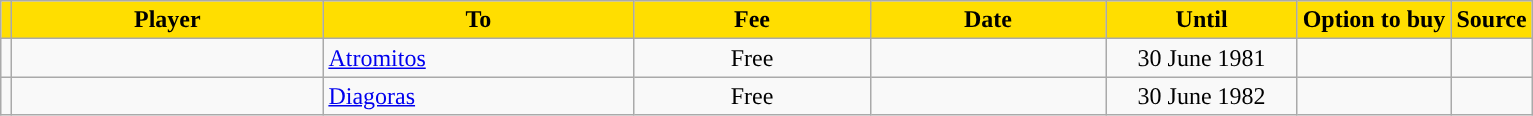<table class="wikitable sortable">
<tr>
<th style="background:#FFDE00"></th>
<th width=200 style="background:#FFDE00">Player</th>
<th width=200 style="background:#FFDE00">To</th>
<th width=150 style="background:#FFDE00">Fee</th>
<th width=150 style="background:#FFDE00">Date</th>
<th width=120 style="background:#FFDE00">Until</th>
<th style="background:#FFDE00">Option to buy</th>
<th style="background:#FFDE00">Source</th>
</tr>
<tr>
<td align=center></td>
<td></td>
<td> <a href='#'>Atromitos</a></td>
<td align=center>Free</td>
<td align=center></td>
<td align=center>30 June 1981</td>
<td align=center></td>
<td align=center></td>
</tr>
<tr>
<td align=center></td>
<td></td>
<td> <a href='#'>Diagoras</a></td>
<td align=center>Free</td>
<td align=center></td>
<td align=center>30 June 1982</td>
<td align=center></td>
<td align=center></td>
</tr>
</table>
